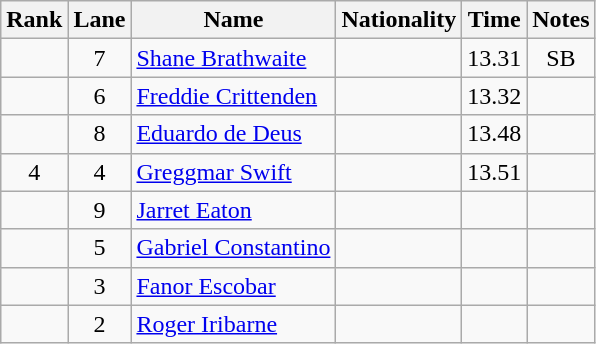<table class="wikitable sortable" style="text-align:center">
<tr>
<th>Rank</th>
<th>Lane</th>
<th>Name</th>
<th>Nationality</th>
<th>Time</th>
<th>Notes</th>
</tr>
<tr>
<td></td>
<td>7</td>
<td align=left><a href='#'>Shane Brathwaite</a></td>
<td align=left></td>
<td>13.31</td>
<td>SB</td>
</tr>
<tr>
<td></td>
<td>6</td>
<td align=left><a href='#'>Freddie Crittenden</a></td>
<td align=left></td>
<td>13.32</td>
<td></td>
</tr>
<tr>
<td></td>
<td>8</td>
<td align=left><a href='#'>Eduardo de Deus</a></td>
<td align=left></td>
<td>13.48</td>
<td></td>
</tr>
<tr>
<td>4</td>
<td>4</td>
<td align=left><a href='#'>Greggmar Swift</a></td>
<td align=left></td>
<td>13.51</td>
<td></td>
</tr>
<tr>
<td></td>
<td>9</td>
<td align=left><a href='#'>Jarret Eaton</a></td>
<td align=left></td>
<td></td>
<td></td>
</tr>
<tr>
<td></td>
<td>5</td>
<td align=left><a href='#'>Gabriel Constantino</a></td>
<td align=left></td>
<td></td>
<td></td>
</tr>
<tr>
<td></td>
<td>3</td>
<td align=left><a href='#'>Fanor Escobar</a></td>
<td align=left></td>
<td></td>
<td></td>
</tr>
<tr>
<td></td>
<td>2</td>
<td align=left><a href='#'>Roger Iribarne</a></td>
<td align=left></td>
<td></td>
<td></td>
</tr>
</table>
